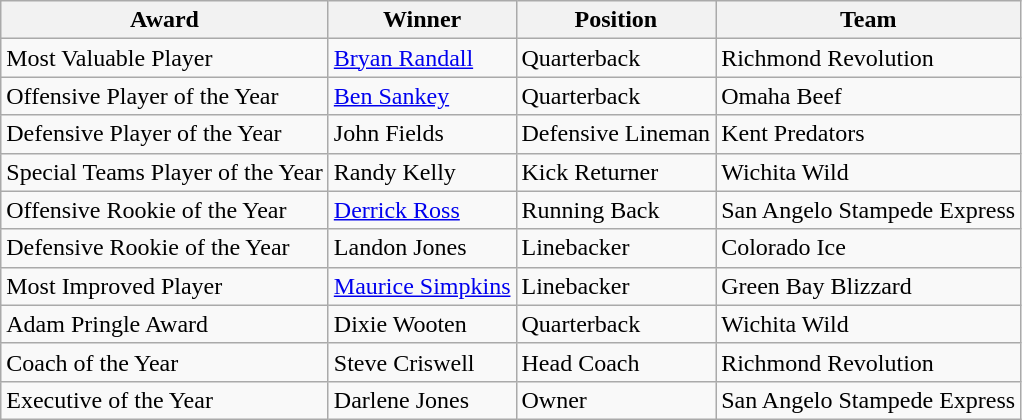<table class="wikitable">
<tr>
<th>Award</th>
<th>Winner</th>
<th>Position</th>
<th>Team</th>
</tr>
<tr>
<td>Most Valuable Player</td>
<td><a href='#'>Bryan Randall</a></td>
<td>Quarterback</td>
<td>Richmond Revolution</td>
</tr>
<tr>
<td>Offensive Player of the Year</td>
<td><a href='#'>Ben Sankey</a></td>
<td>Quarterback</td>
<td>Omaha Beef</td>
</tr>
<tr>
<td>Defensive Player of the Year</td>
<td>John Fields</td>
<td>Defensive Lineman</td>
<td>Kent Predators</td>
</tr>
<tr>
<td>Special Teams Player of the Year</td>
<td>Randy Kelly</td>
<td>Kick Returner</td>
<td>Wichita Wild</td>
</tr>
<tr>
<td>Offensive Rookie of the Year</td>
<td><a href='#'>Derrick Ross</a></td>
<td>Running Back</td>
<td>San Angelo Stampede Express</td>
</tr>
<tr>
<td>Defensive Rookie of the Year</td>
<td>Landon Jones</td>
<td>Linebacker</td>
<td>Colorado Ice</td>
</tr>
<tr>
<td>Most Improved Player</td>
<td><a href='#'>Maurice Simpkins</a></td>
<td>Linebacker</td>
<td>Green Bay Blizzard</td>
</tr>
<tr>
<td>Adam Pringle Award</td>
<td>Dixie Wooten</td>
<td>Quarterback</td>
<td>Wichita Wild</td>
</tr>
<tr>
<td>Coach of the Year</td>
<td>Steve Criswell</td>
<td>Head Coach</td>
<td>Richmond Revolution</td>
</tr>
<tr>
<td>Executive of the Year</td>
<td>Darlene Jones</td>
<td>Owner</td>
<td>San Angelo Stampede Express</td>
</tr>
</table>
